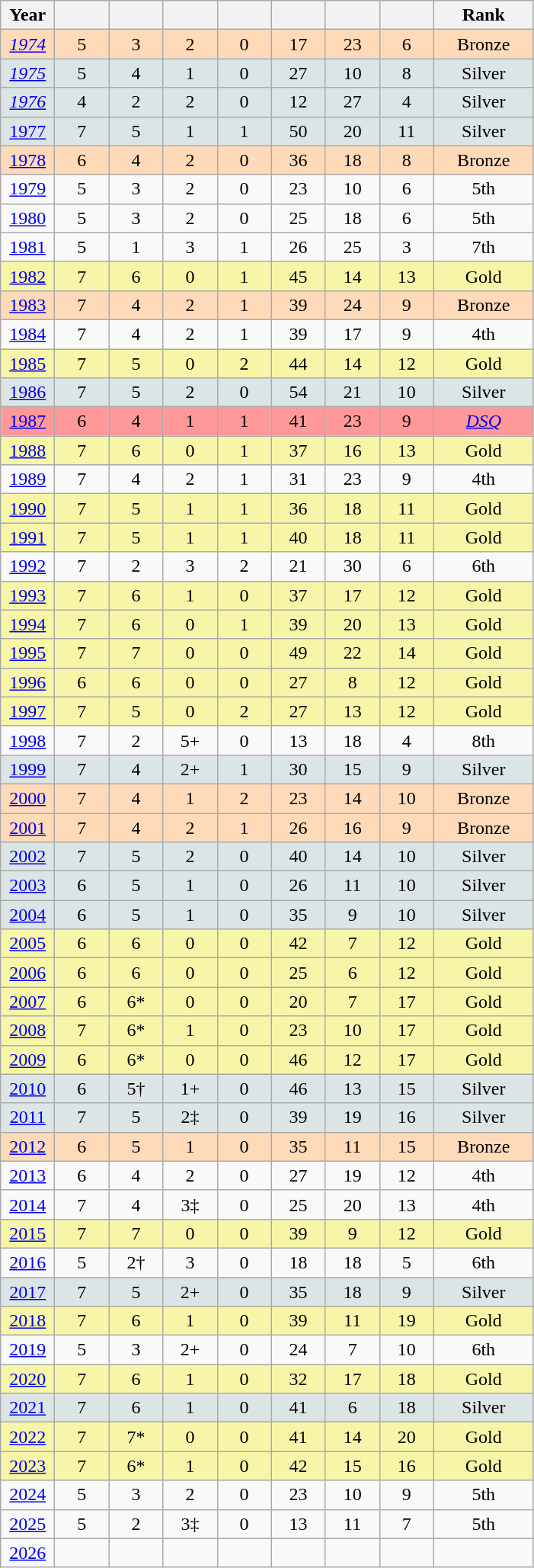<table class="wikitable" style="text-align:center;">
<tr>
<th width=40>Year</th>
<th width=40></th>
<th width=40></th>
<th width=40></th>
<th width=40></th>
<th width=40></th>
<th width=40></th>
<th width=40></th>
<th width=80>Rank</th>
</tr>
<tr style="background:#ffdab9;">
<td><em><a href='#'>1974</a></em></td>
<td>5</td>
<td>3</td>
<td>2</td>
<td>0</td>
<td>17</td>
<td>23</td>
<td>6</td>
<td> Bronze</td>
</tr>
<tr style="background:#dce5e5;">
<td><em><a href='#'>1975</a></em></td>
<td>5</td>
<td>4</td>
<td>1</td>
<td>0</td>
<td>27</td>
<td>10</td>
<td>8</td>
<td> Silver</td>
</tr>
<tr style="background:#dce5e5;">
<td><em><a href='#'>1976</a></em></td>
<td>4</td>
<td>2</td>
<td>2</td>
<td>0</td>
<td>12</td>
<td>27</td>
<td>4</td>
<td> Silver</td>
</tr>
<tr style="background:#dce5e5;">
<td><a href='#'>1977</a></td>
<td>7</td>
<td>5</td>
<td>1</td>
<td>1</td>
<td>50</td>
<td>20</td>
<td>11</td>
<td> Silver</td>
</tr>
<tr style="background:#ffdab9;">
<td><a href='#'>1978</a></td>
<td>6</td>
<td>4</td>
<td>2</td>
<td>0</td>
<td>36</td>
<td>18</td>
<td>8</td>
<td> Bronze</td>
</tr>
<tr>
<td><a href='#'>1979</a></td>
<td>5</td>
<td>3</td>
<td>2</td>
<td>0</td>
<td>23</td>
<td>10</td>
<td>6</td>
<td>5th</td>
</tr>
<tr>
<td><a href='#'>1980</a></td>
<td>5</td>
<td>3</td>
<td>2</td>
<td>0</td>
<td>25</td>
<td>18</td>
<td>6</td>
<td>5th</td>
</tr>
<tr>
<td><a href='#'>1981</a></td>
<td>5</td>
<td>1</td>
<td>3</td>
<td>1</td>
<td>26</td>
<td>25</td>
<td>3</td>
<td>7th</td>
</tr>
<tr style="background:#f7f6a8;">
<td><a href='#'>1982</a></td>
<td>7</td>
<td>6</td>
<td>0</td>
<td>1</td>
<td>45</td>
<td>14</td>
<td>13</td>
<td> Gold</td>
</tr>
<tr style="background:#ffdab9;">
<td><a href='#'>1983</a></td>
<td>7</td>
<td>4</td>
<td>2</td>
<td>1</td>
<td>39</td>
<td>24</td>
<td>9</td>
<td> Bronze</td>
</tr>
<tr>
<td><a href='#'>1984</a></td>
<td>7</td>
<td>4</td>
<td>2</td>
<td>1</td>
<td>39</td>
<td>17</td>
<td>9</td>
<td>4th</td>
</tr>
<tr style="background:#f7f6a8;">
<td><a href='#'>1985</a></td>
<td>7</td>
<td>5</td>
<td>0</td>
<td>2</td>
<td>44</td>
<td>14</td>
<td>12</td>
<td> Gold</td>
</tr>
<tr style="background:#dce5e5;">
<td><a href='#'>1986</a></td>
<td>7</td>
<td>5</td>
<td>2</td>
<td>0</td>
<td>54</td>
<td>21</td>
<td>10</td>
<td> Silver</td>
</tr>
<tr style="background:#ff9999;">
<td><a href='#'>1987</a></td>
<td>6</td>
<td>4</td>
<td>1</td>
<td>1</td>
<td>41</td>
<td>23</td>
<td>9</td>
<td><em><a href='#'>DSQ</a></em></td>
</tr>
<tr style="background:#f7f6a8;">
<td><a href='#'>1988</a></td>
<td>7</td>
<td>6</td>
<td>0</td>
<td>1</td>
<td>37</td>
<td>16</td>
<td>13</td>
<td> Gold</td>
</tr>
<tr>
<td><a href='#'>1989</a></td>
<td>7</td>
<td>4</td>
<td>2</td>
<td>1</td>
<td>31</td>
<td>23</td>
<td>9</td>
<td>4th</td>
</tr>
<tr style="background:#f7f6a8;">
<td><a href='#'>1990</a></td>
<td>7</td>
<td>5</td>
<td>1</td>
<td>1</td>
<td>36</td>
<td>18</td>
<td>11</td>
<td> Gold</td>
</tr>
<tr style="background:#f7f6a8;">
<td><a href='#'>1991</a></td>
<td>7</td>
<td>5</td>
<td>1</td>
<td>1</td>
<td>40</td>
<td>18</td>
<td>11</td>
<td> Gold</td>
</tr>
<tr>
<td><a href='#'>1992</a></td>
<td>7</td>
<td>2</td>
<td>3</td>
<td>2</td>
<td>21</td>
<td>30</td>
<td>6</td>
<td>6th</td>
</tr>
<tr style="background:#f7f6a8;">
<td><a href='#'>1993</a></td>
<td>7</td>
<td>6</td>
<td>1</td>
<td>0</td>
<td>37</td>
<td>17</td>
<td>12</td>
<td> Gold</td>
</tr>
<tr style="background:#f7f6a8;">
<td><a href='#'>1994</a></td>
<td>7</td>
<td>6</td>
<td>0</td>
<td>1</td>
<td>39</td>
<td>20</td>
<td>13</td>
<td> Gold</td>
</tr>
<tr style="background:#f7f6a8;">
<td><a href='#'>1995</a></td>
<td>7</td>
<td>7</td>
<td>0</td>
<td>0</td>
<td>49</td>
<td>22</td>
<td>14</td>
<td> Gold</td>
</tr>
<tr style="background:#f7f6a8;">
<td><a href='#'>1996</a></td>
<td>6</td>
<td>6</td>
<td>0</td>
<td>0</td>
<td>27</td>
<td>8</td>
<td>12</td>
<td> Gold</td>
</tr>
<tr style="background:#f7f6a8;">
<td><a href='#'>1997</a></td>
<td>7</td>
<td>5</td>
<td>0</td>
<td>2</td>
<td>27</td>
<td>13</td>
<td>12</td>
<td> Gold</td>
</tr>
<tr>
<td><a href='#'>1998</a></td>
<td>7</td>
<td>2</td>
<td>5+</td>
<td>0</td>
<td>13</td>
<td>18</td>
<td>4</td>
<td>8th</td>
</tr>
<tr style="background:#dce5e5;">
<td><a href='#'>1999</a></td>
<td>7</td>
<td>4</td>
<td>2+</td>
<td>1</td>
<td>30</td>
<td>15</td>
<td>9</td>
<td> Silver</td>
</tr>
<tr style="background:#ffdab9;">
<td><a href='#'>2000</a></td>
<td>7</td>
<td>4</td>
<td>1</td>
<td>2</td>
<td>23</td>
<td>14</td>
<td>10</td>
<td> Bronze</td>
</tr>
<tr style="background:#ffdab9;">
<td><a href='#'>2001</a></td>
<td>7</td>
<td>4</td>
<td>2</td>
<td>1</td>
<td>26</td>
<td>16</td>
<td>9</td>
<td> Bronze</td>
</tr>
<tr style="background:#dce5e5;">
<td><a href='#'>2002</a></td>
<td>7</td>
<td>5</td>
<td>2</td>
<td>0</td>
<td>40</td>
<td>14</td>
<td>10</td>
<td> Silver</td>
</tr>
<tr style="background:#dce5e5;">
<td><a href='#'>2003</a></td>
<td>6</td>
<td>5</td>
<td>1</td>
<td>0</td>
<td>26</td>
<td>11</td>
<td>10</td>
<td> Silver</td>
</tr>
<tr style="background:#dce5e5;">
<td><a href='#'>2004</a></td>
<td>6</td>
<td>5</td>
<td>1</td>
<td>0</td>
<td>35</td>
<td>9</td>
<td>10</td>
<td> Silver</td>
</tr>
<tr style="background:#f7f6a8;">
<td><a href='#'>2005</a></td>
<td>6</td>
<td>6</td>
<td>0</td>
<td>0</td>
<td>42</td>
<td>7</td>
<td>12</td>
<td> Gold</td>
</tr>
<tr style="background:#f7f6a8;">
<td><a href='#'>2006</a></td>
<td>6</td>
<td>6</td>
<td>0</td>
<td>0</td>
<td>25</td>
<td>6</td>
<td>12</td>
<td> Gold</td>
</tr>
<tr style="background:#f7f6a8;">
<td><a href='#'>2007</a></td>
<td>6</td>
<td>6*</td>
<td>0</td>
<td>0</td>
<td>20</td>
<td>7</td>
<td>17</td>
<td> Gold</td>
</tr>
<tr style="background:#f7f6a8;">
<td><a href='#'>2008</a></td>
<td>7</td>
<td>6*</td>
<td>1</td>
<td>0</td>
<td>23</td>
<td>10</td>
<td>17</td>
<td> Gold</td>
</tr>
<tr style="background:#f7f6a8;">
<td><a href='#'>2009</a></td>
<td>6</td>
<td>6*</td>
<td>0</td>
<td>0</td>
<td>46</td>
<td>12</td>
<td>17</td>
<td> Gold</td>
</tr>
<tr style="background:#dce5e5;">
<td><a href='#'>2010</a></td>
<td>6</td>
<td>5†</td>
<td>1+</td>
<td>0</td>
<td>46</td>
<td>13</td>
<td>15</td>
<td> Silver</td>
</tr>
<tr style="background:#dce5e5;">
<td><a href='#'>2011</a></td>
<td>7</td>
<td>5</td>
<td>2‡</td>
<td>0</td>
<td>39</td>
<td>19</td>
<td>16</td>
<td> Silver</td>
</tr>
<tr style="background:#ffdab9;">
<td><a href='#'>2012</a></td>
<td>6</td>
<td>5</td>
<td>1</td>
<td>0</td>
<td>35</td>
<td>11</td>
<td>15</td>
<td> Bronze</td>
</tr>
<tr>
<td><a href='#'>2013</a></td>
<td>6</td>
<td>4</td>
<td>2</td>
<td>0</td>
<td>27</td>
<td>19</td>
<td>12</td>
<td>4th</td>
</tr>
<tr>
<td><a href='#'>2014</a></td>
<td>7</td>
<td>4</td>
<td>3‡</td>
<td>0</td>
<td>25</td>
<td>20</td>
<td>13</td>
<td>4th</td>
</tr>
<tr style="background:#f7f6a8;">
<td><a href='#'>2015</a></td>
<td>7</td>
<td>7</td>
<td>0</td>
<td>0</td>
<td>39</td>
<td>9</td>
<td>12</td>
<td> Gold</td>
</tr>
<tr>
<td><a href='#'>2016</a></td>
<td>5</td>
<td>2†</td>
<td>3</td>
<td>0</td>
<td>18</td>
<td>18</td>
<td>5</td>
<td>6th</td>
</tr>
<tr style="background:#dce5e5;">
<td><a href='#'>2017</a></td>
<td>7</td>
<td>5</td>
<td>2+</td>
<td>0</td>
<td>35</td>
<td>18</td>
<td>9</td>
<td> Silver</td>
</tr>
<tr style="background:#f7f6a8;">
<td><a href='#'>2018</a></td>
<td>7</td>
<td>6</td>
<td>1</td>
<td>0</td>
<td>39</td>
<td>11</td>
<td>19</td>
<td> Gold</td>
</tr>
<tr>
<td><a href='#'>2019</a></td>
<td>5</td>
<td>3</td>
<td>2+</td>
<td>0</td>
<td>24</td>
<td>7</td>
<td>10</td>
<td>6th</td>
</tr>
<tr style="background:#f7f6a8;">
<td><a href='#'>2020</a></td>
<td>7</td>
<td>6</td>
<td>1</td>
<td>0</td>
<td>32</td>
<td>17</td>
<td>18</td>
<td> Gold</td>
</tr>
<tr style="background:#dce5e5;">
<td><a href='#'>2021</a></td>
<td>7</td>
<td>6</td>
<td>1</td>
<td>0</td>
<td>41</td>
<td>6</td>
<td>18</td>
<td> Silver</td>
</tr>
<tr style="background:#f7f6a8;">
<td><a href='#'>2022</a></td>
<td>7</td>
<td>7*</td>
<td>0</td>
<td>0</td>
<td>41</td>
<td>14</td>
<td>20</td>
<td> Gold</td>
</tr>
<tr style="background:#f7f6a8;">
<td><a href='#'>2023</a></td>
<td>7</td>
<td>6*</td>
<td>1</td>
<td>0</td>
<td>42</td>
<td>15</td>
<td>16</td>
<td> Gold</td>
</tr>
<tr>
<td><a href='#'>2024</a></td>
<td>5</td>
<td>3</td>
<td>2</td>
<td>0</td>
<td>23</td>
<td>10</td>
<td>9</td>
<td>5th</td>
</tr>
<tr>
<td><a href='#'>2025</a></td>
<td>5</td>
<td>2</td>
<td>3‡</td>
<td>0</td>
<td>13</td>
<td>11</td>
<td>7</td>
<td>5th</td>
</tr>
<tr>
<td><a href='#'>2026</a></td>
<td></td>
<td></td>
<td></td>
<td></td>
<td></td>
<td></td>
<td></td>
<td></td>
</tr>
</table>
